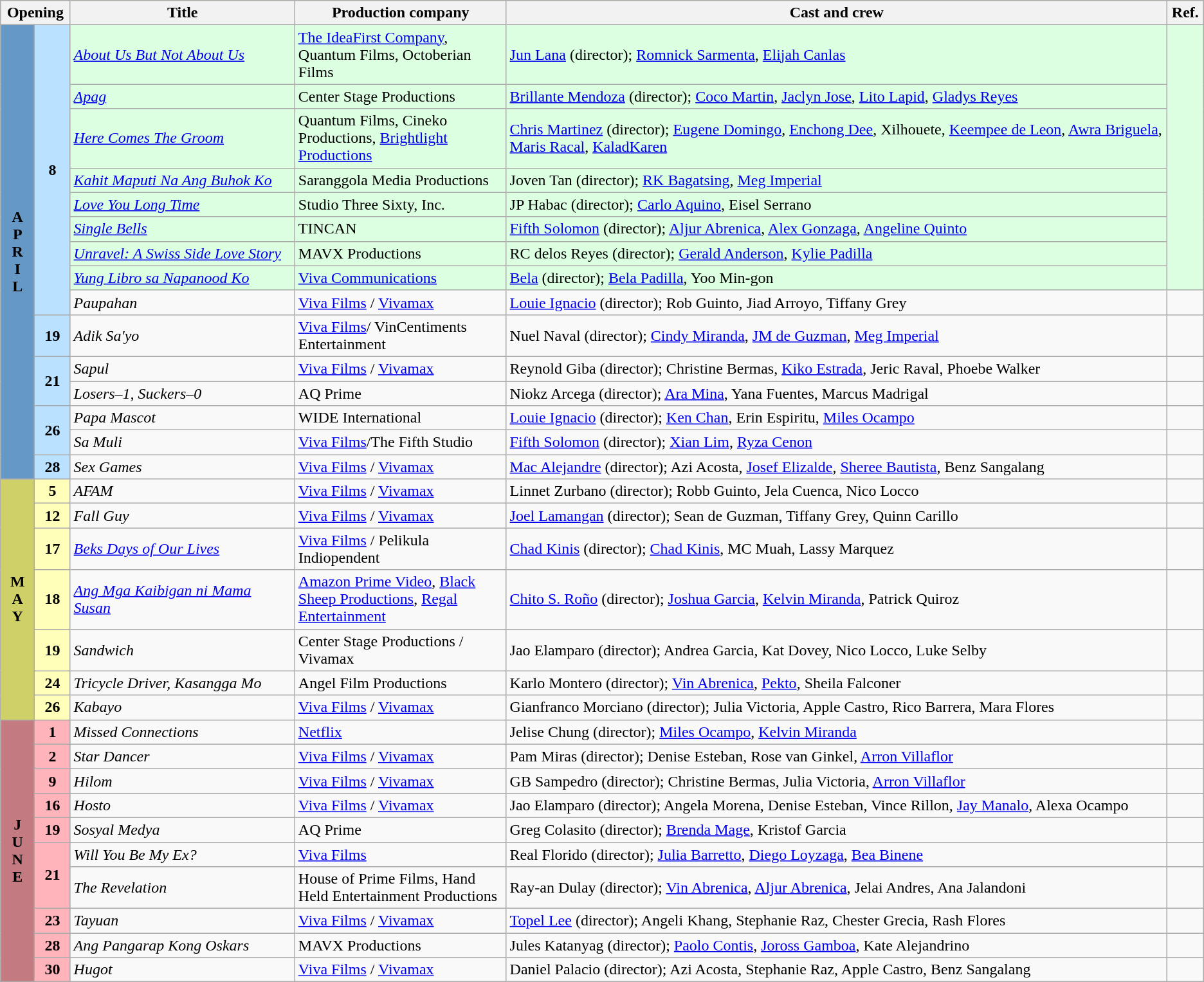<table class="wikitable sortable">
<tr style="background:#ffffba; text-align:center;">
<th colspan="2" style="width:05%">Opening</th>
<th style="width:17%">Title</th>
<th style="width:16%">Production company</th>
<th style="width:50%">Cast and crew</th>
<th style="width:02%">Ref.</th>
</tr>
<tr>
<th rowspan="15" style="text-align:center; background:#6698c6">A<br>P<br>R<br>I<br>L</th>
<td rowspan="9" style="text-align:center; background:#bae1ff"><strong>8</strong></td>
<td style="background:#ddffe1"><em><a href='#'>About Us But Not About Us</a></em></td>
<td style="background:#ddffe1"><a href='#'>The IdeaFirst Company</a>, Quantum Films, Octoberian Films</td>
<td style="background:#ddffe1"><a href='#'>Jun Lana</a> (director); <a href='#'>Romnick Sarmenta</a>, <a href='#'>Elijah Canlas</a></td>
<td rowspan="8" style="background:#ddffe1"></td>
</tr>
<tr>
<td style="background:#ddffe1"><em><a href='#'>Apag</a></em></td>
<td style="background:#ddffe1">Center Stage Productions</td>
<td style="background:#ddffe1"><a href='#'>Brillante Mendoza</a> (director); <a href='#'>Coco Martin</a>, <a href='#'>Jaclyn Jose</a>, <a href='#'>Lito Lapid</a>, <a href='#'>Gladys Reyes</a></td>
</tr>
<tr>
<td style="background:#ddffe1"><em><a href='#'>Here Comes The Groom</a></em></td>
<td style="background:#ddffe1">Quantum Films, Cineko Productions, <a href='#'>Brightlight Productions</a></td>
<td style="background:#ddffe1"><a href='#'>Chris Martinez</a> (director); <a href='#'>Eugene Domingo</a>, <a href='#'>Enchong Dee</a>, Xilhouete, <a href='#'>Keempee de Leon</a>, <a href='#'>Awra Briguela</a>, <a href='#'>Maris Racal</a>, <a href='#'>KaladKaren</a></td>
</tr>
<tr>
<td style="background:#ddffe1"><em><a href='#'>Kahit Maputi Na Ang Buhok Ko</a></em></td>
<td style="background:#ddffe1">Saranggola Media Productions</td>
<td style="background:#ddffe1">Joven Tan (director); <a href='#'>RK Bagatsing</a>, <a href='#'>Meg Imperial</a></td>
</tr>
<tr>
<td style="background:#ddffe1"><em><a href='#'>Love You Long Time</a></em></td>
<td style="background:#ddffe1">Studio Three Sixty, Inc.</td>
<td style="background:#ddffe1">JP Habac (director); <a href='#'>Carlo Aquino</a>, Eisel Serrano</td>
</tr>
<tr>
<td style="background:#ddffe1"><em><a href='#'>Single Bells</a></em></td>
<td style="background:#ddffe1">TINCAN</td>
<td style="background:#ddffe1"><a href='#'>Fifth Solomon</a> (director); <a href='#'>Aljur Abrenica</a>, <a href='#'>Alex Gonzaga</a>, <a href='#'>Angeline Quinto</a></td>
</tr>
<tr>
<td style="background:#ddffe1"><em><a href='#'>Unravel: A Swiss Side Love Story</a></em></td>
<td style="background:#ddffe1">MAVX Productions</td>
<td style="background:#ddffe1">RC delos Reyes (director); <a href='#'>Gerald Anderson</a>, <a href='#'>Kylie Padilla</a></td>
</tr>
<tr>
<td style="background:#ddffe1"><em><a href='#'>Yung Libro sa Napanood Ko</a></em></td>
<td style="background:#ddffe1"><a href='#'>Viva Communications</a></td>
<td style="background:#ddffe1"><a href='#'>Bela</a> (director); <a href='#'>Bela Padilla</a>, Yoo Min-gon</td>
</tr>
<tr>
<td><em>Paupahan</em></td>
<td><a href='#'>Viva Films</a> / <a href='#'>Vivamax</a></td>
<td><a href='#'>Louie Ignacio</a> (director); Rob Guinto, Jiad Arroyo, Tiffany Grey</td>
<td></td>
</tr>
<tr>
<td style="text-align:center; background:#bae1ff"><strong>19</strong></td>
<td><em>Adik Sa'yo</em></td>
<td><a href='#'>Viva Films</a>/ VinCentiments Entertainment</td>
<td>Nuel Naval (director); <a href='#'>Cindy Miranda</a>, <a href='#'>JM de Guzman</a>, <a href='#'>Meg Imperial</a></td>
<td></td>
</tr>
<tr>
<td rowspan="2" style="text-align:center; background:#bae1ff"><strong>21</strong></td>
<td><em>Sapul</em></td>
<td><a href='#'>Viva Films</a> / <a href='#'>Vivamax</a></td>
<td>Reynold Giba (director); Christine Bermas, <a href='#'>Kiko Estrada</a>, Jeric Raval, Phoebe Walker</td>
<td></td>
</tr>
<tr>
<td><em>Losers–1, Suckers–0</em></td>
<td>AQ Prime</td>
<td>Niokz Arcega (director); <a href='#'>Ara Mina</a>, Yana Fuentes, Marcus Madrigal</td>
<td></td>
</tr>
<tr>
<td rowspan="2" style="text-align:center; background:#bae1ff"><strong>26</strong></td>
<td><em>Papa Mascot</em></td>
<td>WIDE International</td>
<td><a href='#'>Louie Ignacio</a> (director); <a href='#'>Ken Chan</a>, Erin Espiritu, <a href='#'>Miles Ocampo</a></td>
<td></td>
</tr>
<tr>
<td><em>Sa Muli</em></td>
<td><a href='#'>Viva Films</a>/The Fifth Studio</td>
<td><a href='#'>Fifth Solomon</a> (director); <a href='#'>Xian Lim</a>, <a href='#'>Ryza Cenon</a></td>
<td></td>
</tr>
<tr>
<td style="text-align:center; background:#bae1ff"><strong>28</strong></td>
<td><em>Sex Games</em></td>
<td><a href='#'>Viva Films</a> / <a href='#'>Vivamax</a></td>
<td><a href='#'>Mac Alejandre</a> (director); Azi Acosta, <a href='#'>Josef Elizalde</a>, <a href='#'>Sheree Bautista</a>, Benz Sangalang</td>
<td></td>
</tr>
<tr>
<th rowspan="7" style="text-align:center; background:#d0d069">M<br>A<br>Y</th>
<td style="text-align:center; background:#ffffba"><strong>5</strong></td>
<td><em>AFAM</em></td>
<td><a href='#'>Viva Films</a> / <a href='#'>Vivamax</a></td>
<td>Linnet Zurbano (director); Robb Guinto, Jela Cuenca, Nico Locco</td>
<td></td>
</tr>
<tr>
<td style="text-align:center; background:#ffffba"><strong>12</strong></td>
<td><em>Fall Guy</em></td>
<td><a href='#'>Viva Films</a> / <a href='#'>Vivamax</a></td>
<td><a href='#'>Joel Lamangan</a> (director); Sean de Guzman, Tiffany Grey, Quinn Carillo</td>
<td></td>
</tr>
<tr>
<td style="text-align:center; background:#ffffba"><strong>17</strong></td>
<td><em><a href='#'>Beks Days of Our Lives</a></em></td>
<td><a href='#'>Viva Films</a> / Pelikula Indiopendent</td>
<td><a href='#'>Chad Kinis</a> (director); <a href='#'>Chad Kinis</a>, MC Muah, Lassy Marquez</td>
<td></td>
</tr>
<tr>
<td style="text-align:center; background:#ffffba"><strong>18</strong></td>
<td><em><a href='#'>Ang Mga Kaibigan ni Mama Susan</a></em></td>
<td><a href='#'>Amazon Prime Video</a>, <a href='#'>Black Sheep Productions</a>, <a href='#'>Regal Entertainment</a></td>
<td><a href='#'>Chito S. Roño</a> (director); <a href='#'>Joshua Garcia</a>, <a href='#'>Kelvin Miranda</a>, Patrick Quiroz</td>
<td></td>
</tr>
<tr>
<td style="text-align:center; background:#ffffba"><strong>19</strong></td>
<td><em>Sandwich</em></td>
<td>Center Stage Productions / Vivamax</td>
<td>Jao Elamparo (director); Andrea Garcia, Kat Dovey, Nico Locco, Luke Selby</td>
<td></td>
</tr>
<tr>
<td style="text-align:center; background:#ffffba"><strong>24</strong></td>
<td><em>Tricycle Driver, Kasangga Mo</em></td>
<td>Angel Film Productions</td>
<td>Karlo Montero (director); <a href='#'>Vin Abrenica</a>, <a href='#'>Pekto</a>, Sheila Falconer</td>
<td></td>
</tr>
<tr>
<td style="text-align:center; background:#ffffba"><strong>26</strong></td>
<td><em>Kabayo</em></td>
<td><a href='#'>Viva Films</a> / <a href='#'>Vivamax</a></td>
<td>Gianfranco Morciano (director); Julia Victoria, Apple Castro, Rico Barrera, Mara Flores</td>
<td></td>
</tr>
<tr>
<th rowspan="11" style="text-align:center; background:#c47a81">J<br>U<br>N<br>E</th>
<td style="text-align:center; background:#ffb3ba"><strong>1</strong></td>
<td><em>Missed Connections</em></td>
<td><a href='#'>Netflix</a></td>
<td>Jelise Chung (director); <a href='#'>Miles Ocampo</a>, <a href='#'>Kelvin Miranda</a></td>
<td></td>
</tr>
<tr>
<td style="text-align:center; background:#ffb3ba"><strong>2</strong></td>
<td><em>Star Dancer</em></td>
<td><a href='#'>Viva Films</a> / <a href='#'>Vivamax</a></td>
<td>Pam Miras (director); Denise Esteban, Rose van Ginkel, <a href='#'>Arron Villaflor</a></td>
<td></td>
</tr>
<tr>
<td style="text-align:center; background:#ffb3ba"><strong>9</strong></td>
<td><em>Hilom</em></td>
<td><a href='#'>Viva Films</a> / <a href='#'>Vivamax</a></td>
<td>GB Sampedro (director); Christine Bermas, Julia Victoria, <a href='#'>Arron Villaflor</a></td>
<td></td>
</tr>
<tr>
<td style="text-align:center; background:#ffb3ba"><strong>16</strong></td>
<td><em>Hosto</em></td>
<td><a href='#'>Viva Films</a> / <a href='#'>Vivamax</a></td>
<td>Jao Elamparo (director); Angela Morena, Denise Esteban, Vince Rillon, <a href='#'>Jay Manalo</a>, Alexa Ocampo</td>
<td></td>
</tr>
<tr>
<td style="text-align:center; background:#ffb3ba"><strong>19</strong></td>
<td><em>Sosyal Medya</em></td>
<td>AQ Prime</td>
<td>Greg Colasito (director); <a href='#'>Brenda Mage</a>, Kristof Garcia</td>
<td></td>
</tr>
<tr>
<td rowspan="2" style="text-align:center; background:#ffb3ba"><strong>21</strong></td>
<td><em>Will You Be My Ex?</em></td>
<td><a href='#'>Viva Films</a></td>
<td>Real Florido (director); <a href='#'>Julia Barretto</a>, <a href='#'>Diego Loyzaga</a>, <a href='#'>Bea Binene</a></td>
<td></td>
</tr>
<tr>
<td><em>The Revelation</em></td>
<td>House of Prime Films, Hand Held Entertainment Productions</td>
<td>Ray-an Dulay (director); <a href='#'>Vin Abrenica</a>, <a href='#'>Aljur Abrenica</a>, Jelai Andres, Ana Jalandoni</td>
<td></td>
</tr>
<tr>
<td style="text-align:center; background:#ffb3ba"><strong>23</strong></td>
<td><em>Tayuan</em></td>
<td><a href='#'>Viva Films</a> / <a href='#'>Vivamax</a></td>
<td><a href='#'>Topel Lee</a> (director); Angeli Khang, Stephanie Raz, Chester Grecia, Rash Flores</td>
<td></td>
</tr>
<tr>
<td style="text-align:center; background:#ffb3ba"><strong>28</strong></td>
<td><em>Ang Pangarap Kong Oskars</em></td>
<td>MAVX Productions</td>
<td>Jules Katanyag (director); <a href='#'>Paolo Contis</a>, <a href='#'>Joross Gamboa</a>, Kate Alejandrino</td>
<td></td>
</tr>
<tr>
<td style="text-align:center; background:#ffb3ba"><strong>30</strong></td>
<td><em>Hugot</em></td>
<td><a href='#'>Viva Films</a> / <a href='#'>Vivamax</a></td>
<td>Daniel Palacio (director); Azi Acosta, Stephanie Raz, Apple Castro, Benz Sangalang</td>
<td></td>
</tr>
</table>
